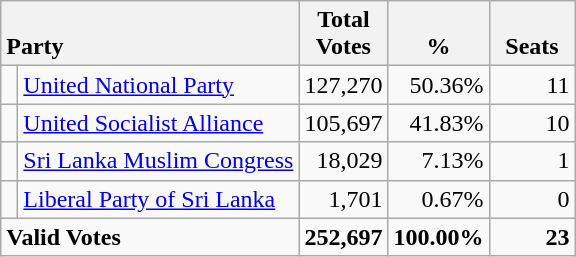<table class="wikitable" style="text-align:right;">
<tr>
<th style="text-align:left; vertical-align:bottom;" colspan="2">Party</th>
<th style="vertical-align:bottom; text-align:center; width:50px;">Total Votes</th>
<th style="vertical-align:bottom; text-align:center; width:50px;">%</th>
<th style="vertical-align:bottom; text-align:center; width:50px;">Seats</th>
</tr>
<tr>
<td bgcolor=> </td>
<td align=left><a href='#'>United National Party</a></td>
<td>127,270</td>
<td>50.36%</td>
<td>11</td>
</tr>
<tr>
<td bgcolor=> </td>
<td align=left><a href='#'>United Socialist Alliance</a></td>
<td>105,697</td>
<td>41.83%</td>
<td>10</td>
</tr>
<tr>
<td bgcolor=> </td>
<td align=left><a href='#'>Sri Lanka Muslim Congress</a></td>
<td>18,029</td>
<td>7.13%</td>
<td>1</td>
</tr>
<tr>
<td bgcolor=> </td>
<td align=left><a href='#'>Liberal Party of Sri Lanka</a></td>
<td>1,701</td>
<td>0.67%</td>
<td>0</td>
</tr>
<tr style="font-weight:bold">
<td style="text-align:left;" colspan="2">Valid Votes</td>
<td>252,697</td>
<td>100.00%</td>
<td>23</td>
</tr>
</table>
